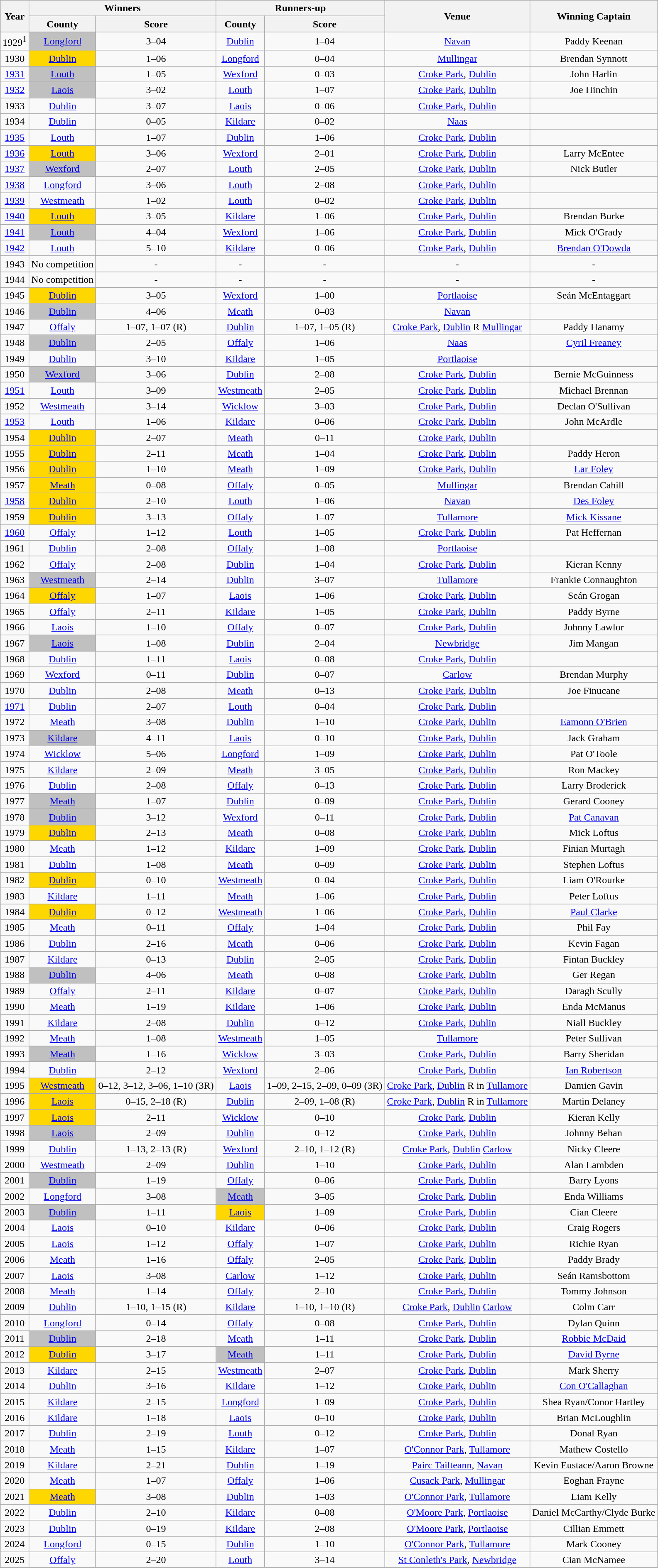<table class="wikitable sortable" style="text-align:center;">
<tr>
<th rowspan="2">Year</th>
<th colspan="2">Winners</th>
<th colspan="2">Runners-up</th>
<th rowspan="2">Venue</th>
<th rowspan="2">Winning Captain</th>
</tr>
<tr>
<th>County</th>
<th>Score</th>
<th>County</th>
<th>Score</th>
</tr>
<tr>
<td>1929<sup>1</sup></td>
<td style="background:silver;"><a href='#'>Longford</a></td>
<td>3–04</td>
<td><a href='#'>Dublin</a></td>
<td>1–04</td>
<td><a href='#'>Navan</a></td>
<td>Paddy Keenan</td>
</tr>
<tr>
<td>1930</td>
<td style="background:gold;"><a href='#'>Dublin</a></td>
<td>1–06</td>
<td><a href='#'>Longford</a></td>
<td>0–04</td>
<td><a href='#'>Mullingar</a></td>
<td>Brendan Synnott</td>
</tr>
<tr>
<td><a href='#'>1931</a></td>
<td style="background:silver;"><a href='#'>Louth</a></td>
<td>1–05</td>
<td><a href='#'>Wexford</a></td>
<td>0–03</td>
<td><a href='#'>Croke Park</a>, <a href='#'>Dublin</a></td>
<td>John Harlin</td>
</tr>
<tr>
<td><a href='#'>1932</a></td>
<td style="background:silver;"><a href='#'>Laois</a></td>
<td>3–02</td>
<td><a href='#'>Louth</a></td>
<td>1–07</td>
<td><a href='#'>Croke Park</a>, <a href='#'>Dublin</a></td>
<td>Joe Hinchin</td>
</tr>
<tr>
<td>1933</td>
<td><a href='#'>Dublin</a></td>
<td>3–07</td>
<td><a href='#'>Laois</a></td>
<td>0–06</td>
<td><a href='#'>Croke Park</a>, <a href='#'>Dublin</a></td>
<td></td>
</tr>
<tr>
<td>1934</td>
<td><a href='#'>Dublin</a></td>
<td>0–05</td>
<td><a href='#'>Kildare</a></td>
<td>0–02</td>
<td><a href='#'>Naas</a></td>
<td></td>
</tr>
<tr>
<td><a href='#'>1935</a></td>
<td><a href='#'>Louth</a></td>
<td>1–07</td>
<td><a href='#'>Dublin</a></td>
<td>1–06</td>
<td><a href='#'>Croke Park</a>, <a href='#'>Dublin</a></td>
<td></td>
</tr>
<tr>
<td><a href='#'>1936</a></td>
<td style="background:gold;"><a href='#'>Louth</a></td>
<td>3–06</td>
<td><a href='#'>Wexford</a></td>
<td>2–01</td>
<td><a href='#'>Croke Park</a>, <a href='#'>Dublin</a></td>
<td>Larry McEntee</td>
</tr>
<tr>
<td><a href='#'>1937</a></td>
<td style="background:silver;"><a href='#'>Wexford</a></td>
<td>2–07</td>
<td><a href='#'>Louth</a></td>
<td>2–05</td>
<td><a href='#'>Croke Park</a>, <a href='#'>Dublin</a></td>
<td>Nick Butler</td>
</tr>
<tr>
<td><a href='#'>1938</a></td>
<td><a href='#'>Longford</a></td>
<td>3–06</td>
<td><a href='#'>Louth</a></td>
<td>2–08</td>
<td><a href='#'>Croke Park</a>, <a href='#'>Dublin</a></td>
<td></td>
</tr>
<tr>
<td><a href='#'>1939</a></td>
<td><a href='#'>Westmeath</a></td>
<td>1–02</td>
<td><a href='#'>Louth</a></td>
<td>0–02</td>
<td><a href='#'>Croke Park</a>, <a href='#'>Dublin</a></td>
<td></td>
</tr>
<tr>
<td><a href='#'>1940</a></td>
<td style="background:gold;"><a href='#'>Louth</a></td>
<td>3–05</td>
<td><a href='#'>Kildare</a></td>
<td>1–06</td>
<td><a href='#'>Croke Park</a>, <a href='#'>Dublin</a></td>
<td>Brendan Burke</td>
</tr>
<tr>
<td><a href='#'>1941</a></td>
<td style="background:silver;"><a href='#'>Louth</a></td>
<td>4–04</td>
<td><a href='#'>Wexford</a></td>
<td>1–06</td>
<td><a href='#'>Croke Park</a>, <a href='#'>Dublin</a></td>
<td>Mick O'Grady</td>
</tr>
<tr>
<td><a href='#'>1942</a></td>
<td><a href='#'>Louth</a></td>
<td>5–10</td>
<td><a href='#'>Kildare</a></td>
<td>0–06</td>
<td><a href='#'>Croke Park</a>, <a href='#'>Dublin</a></td>
<td><a href='#'>Brendan O'Dowda</a></td>
</tr>
<tr>
<td>1943</td>
<td>No competition</td>
<td>-</td>
<td>-</td>
<td>-</td>
<td>-</td>
<td>-</td>
</tr>
<tr>
<td>1944</td>
<td>No competition</td>
<td>-</td>
<td>-</td>
<td>-</td>
<td>-</td>
<td>-</td>
</tr>
<tr>
<td>1945</td>
<td style="background:gold;"><a href='#'>Dublin</a></td>
<td>3–05</td>
<td><a href='#'>Wexford</a></td>
<td>1–00</td>
<td><a href='#'>Portlaoise</a></td>
<td>Seán McEntaggart</td>
</tr>
<tr>
<td>1946</td>
<td style="background:silver;"><a href='#'>Dublin</a></td>
<td>4–06</td>
<td><a href='#'>Meath</a></td>
<td>0–03</td>
<td><a href='#'>Navan</a></td>
<td></td>
</tr>
<tr>
<td>1947</td>
<td><a href='#'>Offaly</a></td>
<td>1–07, 1–07 (R)</td>
<td><a href='#'>Dublin</a></td>
<td>1–07, 1–05 (R)</td>
<td><a href='#'>Croke Park</a>, <a href='#'>Dublin</a> R <a href='#'>Mullingar</a></td>
<td>Paddy Hanamy</td>
</tr>
<tr>
<td>1948</td>
<td style="background:silver;"><a href='#'>Dublin</a></td>
<td>2–05</td>
<td><a href='#'>Offaly</a></td>
<td>1–06</td>
<td><a href='#'>Naas</a></td>
<td><a href='#'>Cyril Freaney</a></td>
</tr>
<tr>
<td>1949</td>
<td><a href='#'>Dublin</a></td>
<td>3–10</td>
<td><a href='#'>Kildare</a></td>
<td>1–05</td>
<td><a href='#'>Portlaoise</a></td>
<td></td>
</tr>
<tr>
<td>1950</td>
<td style="background:silver;"><a href='#'>Wexford</a></td>
<td>3–06</td>
<td><a href='#'>Dublin</a></td>
<td>2–08</td>
<td><a href='#'>Croke Park</a>, <a href='#'>Dublin</a></td>
<td>Bernie McGuinness</td>
</tr>
<tr>
<td><a href='#'>1951</a></td>
<td><a href='#'>Louth</a></td>
<td>3–09</td>
<td><a href='#'>Westmeath</a></td>
<td>2–05</td>
<td><a href='#'>Croke Park</a>, <a href='#'>Dublin</a></td>
<td>Michael Brennan</td>
</tr>
<tr>
<td>1952</td>
<td><a href='#'>Westmeath</a></td>
<td>3–14</td>
<td><a href='#'>Wicklow</a></td>
<td>3–03</td>
<td><a href='#'>Croke Park</a>, <a href='#'>Dublin</a></td>
<td>Declan O'Sullivan</td>
</tr>
<tr>
<td><a href='#'>1953</a></td>
<td><a href='#'>Louth</a></td>
<td>1–06</td>
<td><a href='#'>Kildare</a></td>
<td>0–06</td>
<td><a href='#'>Croke Park</a>, <a href='#'>Dublin</a></td>
<td>John McArdle</td>
</tr>
<tr>
<td>1954</td>
<td style="background:gold;"><a href='#'>Dublin</a></td>
<td>2–07</td>
<td><a href='#'>Meath</a></td>
<td>0–11</td>
<td><a href='#'>Croke Park</a>, <a href='#'>Dublin</a></td>
<td></td>
</tr>
<tr>
<td>1955</td>
<td style="background:gold;"><a href='#'>Dublin</a></td>
<td>2–11</td>
<td><a href='#'>Meath</a></td>
<td>1–04</td>
<td><a href='#'>Croke Park</a>, <a href='#'>Dublin</a></td>
<td>Paddy Heron</td>
</tr>
<tr>
<td>1956</td>
<td style="background:gold;"><a href='#'>Dublin</a></td>
<td>1–10</td>
<td><a href='#'>Meath</a></td>
<td>1–09</td>
<td><a href='#'>Croke Park</a>, <a href='#'>Dublin</a></td>
<td><a href='#'>Lar Foley</a></td>
</tr>
<tr>
<td>1957</td>
<td style="background:gold;"><a href='#'>Meath</a></td>
<td>0–08</td>
<td><a href='#'>Offaly</a></td>
<td>0–05</td>
<td><a href='#'>Mullingar</a></td>
<td>Brendan Cahill</td>
</tr>
<tr>
<td><a href='#'>1958</a></td>
<td style="background:gold;"><a href='#'>Dublin</a></td>
<td>2–10</td>
<td><a href='#'>Louth</a></td>
<td>1–06</td>
<td><a href='#'>Navan</a></td>
<td><a href='#'>Des Foley</a></td>
</tr>
<tr>
<td>1959</td>
<td style="background:gold;"><a href='#'>Dublin</a></td>
<td>3–13</td>
<td><a href='#'>Offaly</a></td>
<td>1–07</td>
<td><a href='#'>Tullamore</a></td>
<td><a href='#'>Mick Kissane</a></td>
</tr>
<tr>
<td><a href='#'>1960</a></td>
<td><a href='#'>Offaly</a></td>
<td>1–12</td>
<td><a href='#'>Louth</a></td>
<td>1–05</td>
<td><a href='#'>Croke Park</a>, <a href='#'>Dublin</a></td>
<td>Pat Heffernan</td>
</tr>
<tr>
<td>1961</td>
<td><a href='#'>Dublin</a></td>
<td>2–08</td>
<td><a href='#'>Offaly</a></td>
<td>1–08</td>
<td><a href='#'>Portlaoise</a></td>
<td></td>
</tr>
<tr>
<td>1962</td>
<td><a href='#'>Offaly</a></td>
<td>2–08</td>
<td><a href='#'>Dublin</a></td>
<td>1–04</td>
<td><a href='#'>Croke Park</a>, <a href='#'>Dublin</a></td>
<td>Kieran Kenny</td>
</tr>
<tr>
<td>1963</td>
<td style="background:silver;"><a href='#'>Westmeath</a></td>
<td>2–14</td>
<td><a href='#'>Dublin</a></td>
<td>3–07</td>
<td><a href='#'>Tullamore</a></td>
<td>Frankie Connaughton</td>
</tr>
<tr>
<td>1964</td>
<td style="background:gold;"><a href='#'>Offaly</a></td>
<td>1–07</td>
<td><a href='#'>Laois</a></td>
<td>1–06</td>
<td><a href='#'>Croke Park</a>, <a href='#'>Dublin</a></td>
<td>Seán Grogan</td>
</tr>
<tr>
<td>1965</td>
<td><a href='#'>Offaly</a></td>
<td>2–11</td>
<td><a href='#'>Kildare</a></td>
<td>1–05</td>
<td><a href='#'>Croke Park</a>, <a href='#'>Dublin</a></td>
<td>Paddy Byrne</td>
</tr>
<tr>
<td>1966</td>
<td><a href='#'>Laois</a></td>
<td>1–10</td>
<td><a href='#'>Offaly</a></td>
<td>0–07</td>
<td><a href='#'>Croke Park</a>, <a href='#'>Dublin</a></td>
<td>Johnny Lawlor</td>
</tr>
<tr>
<td>1967</td>
<td style="background:silver;"><a href='#'>Laois</a></td>
<td>1–08</td>
<td><a href='#'>Dublin</a></td>
<td>2–04</td>
<td><a href='#'>Newbridge</a></td>
<td>Jim Mangan</td>
</tr>
<tr>
<td>1968</td>
<td><a href='#'>Dublin</a></td>
<td>1–11</td>
<td><a href='#'>Laois</a></td>
<td>0–08</td>
<td><a href='#'>Croke Park</a>, <a href='#'>Dublin</a></td>
<td></td>
</tr>
<tr>
<td>1969</td>
<td><a href='#'>Wexford</a></td>
<td>0–11</td>
<td><a href='#'>Dublin</a></td>
<td>0–07</td>
<td><a href='#'>Carlow</a></td>
<td>Brendan Murphy</td>
</tr>
<tr>
<td>1970</td>
<td><a href='#'>Dublin</a></td>
<td>2–08</td>
<td><a href='#'>Meath</a></td>
<td>0–13</td>
<td><a href='#'>Croke Park</a>, <a href='#'>Dublin</a></td>
<td>Joe Finucane</td>
</tr>
<tr>
<td><a href='#'>1971</a></td>
<td><a href='#'>Dublin</a></td>
<td>2–07</td>
<td><a href='#'>Louth</a></td>
<td>0–04</td>
<td><a href='#'>Croke Park</a>, <a href='#'>Dublin</a></td>
<td></td>
</tr>
<tr>
<td>1972</td>
<td><a href='#'>Meath</a></td>
<td>3–08</td>
<td><a href='#'>Dublin</a></td>
<td>1–10</td>
<td><a href='#'>Croke Park</a>, <a href='#'>Dublin</a></td>
<td><a href='#'>Eamonn O'Brien</a></td>
</tr>
<tr>
<td>1973</td>
<td style="background:silver;"><a href='#'>Kildare</a></td>
<td>4–11</td>
<td><a href='#'>Laois</a></td>
<td>0–10</td>
<td><a href='#'>Croke Park</a>, <a href='#'>Dublin</a></td>
<td>Jack Graham</td>
</tr>
<tr>
<td>1974</td>
<td><a href='#'>Wicklow</a></td>
<td>5–06</td>
<td><a href='#'>Longford</a></td>
<td>1–09</td>
<td><a href='#'>Croke Park</a>, <a href='#'>Dublin</a></td>
<td>Pat O'Toole</td>
</tr>
<tr>
<td>1975</td>
<td><a href='#'>Kildare</a></td>
<td>2–09</td>
<td><a href='#'>Meath</a></td>
<td>3–05</td>
<td><a href='#'>Croke Park</a>, <a href='#'>Dublin</a></td>
<td>Ron Mackey</td>
</tr>
<tr>
<td>1976</td>
<td><a href='#'>Dublin</a></td>
<td>2–08</td>
<td><a href='#'>Offaly</a></td>
<td>0–13</td>
<td><a href='#'>Croke Park</a>, <a href='#'>Dublin</a></td>
<td>Larry Broderick</td>
</tr>
<tr>
<td>1977</td>
<td style="background:silver;"><a href='#'>Meath</a></td>
<td>1–07</td>
<td><a href='#'>Dublin</a></td>
<td>0–09</td>
<td><a href='#'>Croke Park</a>, <a href='#'>Dublin</a></td>
<td>Gerard Cooney</td>
</tr>
<tr>
<td>1978</td>
<td style="background:silver;"><a href='#'>Dublin</a></td>
<td>3–12</td>
<td><a href='#'>Wexford</a></td>
<td>0–11</td>
<td><a href='#'>Croke Park</a>, <a href='#'>Dublin</a></td>
<td><a href='#'>Pat Canavan</a></td>
</tr>
<tr>
<td>1979</td>
<td style="background:gold;"><a href='#'>Dublin</a></td>
<td>2–13</td>
<td><a href='#'>Meath</a></td>
<td>0–08</td>
<td><a href='#'>Croke Park</a>, <a href='#'>Dublin</a></td>
<td>Mick Loftus</td>
</tr>
<tr>
<td>1980</td>
<td><a href='#'>Meath</a></td>
<td>1–12</td>
<td><a href='#'>Kildare</a></td>
<td>1–09</td>
<td><a href='#'>Croke Park</a>, <a href='#'>Dublin</a></td>
<td>Finian Murtagh</td>
</tr>
<tr>
<td>1981</td>
<td><a href='#'>Dublin</a></td>
<td>1–08</td>
<td><a href='#'>Meath</a></td>
<td>0–09</td>
<td><a href='#'>Croke Park</a>, <a href='#'>Dublin</a></td>
<td>Stephen Loftus</td>
</tr>
<tr>
<td>1982</td>
<td style="background:gold;"><a href='#'>Dublin</a></td>
<td>0–10</td>
<td><a href='#'>Westmeath</a></td>
<td>0–04</td>
<td><a href='#'>Croke Park</a>, <a href='#'>Dublin</a></td>
<td>Liam O'Rourke</td>
</tr>
<tr>
<td>1983</td>
<td><a href='#'>Kildare</a></td>
<td>1–11</td>
<td><a href='#'>Meath</a></td>
<td>1–06</td>
<td><a href='#'>Croke Park</a>, <a href='#'>Dublin</a></td>
<td>Peter Loftus</td>
</tr>
<tr>
<td>1984</td>
<td style="background:gold;"><a href='#'>Dublin</a></td>
<td>0–12</td>
<td><a href='#'>Westmeath</a></td>
<td>1–06</td>
<td><a href='#'>Croke Park</a>, <a href='#'>Dublin</a></td>
<td><a href='#'>Paul Clarke</a></td>
</tr>
<tr>
<td>1985</td>
<td><a href='#'>Meath</a></td>
<td>0–11</td>
<td><a href='#'>Offaly</a></td>
<td>1–04</td>
<td><a href='#'>Croke Park</a>, <a href='#'>Dublin</a></td>
<td>Phil Fay</td>
</tr>
<tr>
<td>1986</td>
<td><a href='#'>Dublin</a></td>
<td>2–16</td>
<td><a href='#'>Meath</a></td>
<td>0–06</td>
<td><a href='#'>Croke Park</a>, <a href='#'>Dublin</a></td>
<td>Kevin Fagan</td>
</tr>
<tr>
<td>1987</td>
<td><a href='#'>Kildare</a></td>
<td>0–13</td>
<td><a href='#'>Dublin</a></td>
<td>2–05</td>
<td><a href='#'>Croke Park</a>, <a href='#'>Dublin</a></td>
<td>Fintan Buckley</td>
</tr>
<tr>
<td>1988</td>
<td style="background:silver;"><a href='#'>Dublin</a></td>
<td>4–06</td>
<td><a href='#'>Meath</a></td>
<td>0–08</td>
<td><a href='#'>Croke Park</a>, <a href='#'>Dublin</a></td>
<td>Ger Regan</td>
</tr>
<tr>
<td>1989</td>
<td><a href='#'>Offaly</a></td>
<td>2–11</td>
<td><a href='#'>Kildare</a></td>
<td>0–07</td>
<td><a href='#'>Croke Park</a>, <a href='#'>Dublin</a></td>
<td>Daragh Scully</td>
</tr>
<tr>
<td>1990</td>
<td><a href='#'>Meath</a></td>
<td>1–19</td>
<td><a href='#'>Kildare</a></td>
<td>1–06</td>
<td><a href='#'>Croke Park</a>, <a href='#'>Dublin</a></td>
<td>Enda McManus</td>
</tr>
<tr>
<td>1991</td>
<td><a href='#'>Kildare</a></td>
<td>2–08</td>
<td><a href='#'>Dublin</a></td>
<td>0–12</td>
<td><a href='#'>Croke Park</a>, <a href='#'>Dublin</a></td>
<td>Niall Buckley</td>
</tr>
<tr>
<td>1992</td>
<td><a href='#'>Meath</a></td>
<td>1–08</td>
<td><a href='#'>Westmeath</a></td>
<td>1–05</td>
<td><a href='#'>Tullamore</a></td>
<td>Peter Sullivan</td>
</tr>
<tr>
<td>1993</td>
<td style="background:silver;"><a href='#'>Meath</a></td>
<td>1–16</td>
<td><a href='#'>Wicklow</a></td>
<td>3–03</td>
<td><a href='#'>Croke Park</a>, <a href='#'>Dublin</a></td>
<td>Barry Sheridan</td>
</tr>
<tr>
<td>1994</td>
<td><a href='#'>Dublin</a></td>
<td>2–12</td>
<td><a href='#'>Wexford</a></td>
<td>2–06</td>
<td><a href='#'>Croke Park</a>, <a href='#'>Dublin</a></td>
<td><a href='#'>Ian Robertson</a></td>
</tr>
<tr>
<td>1995</td>
<td style="background:gold;"><a href='#'>Westmeath</a></td>
<td>0–12, 3–12, 3–06, 1–10 (3R)</td>
<td><a href='#'>Laois</a></td>
<td>1–09, 2–15, 2–09, 0–09 (3R)</td>
<td><a href='#'>Croke Park</a>, <a href='#'>Dublin</a> R in <a href='#'>Tullamore</a></td>
<td>Damien Gavin</td>
</tr>
<tr>
<td>1996</td>
<td style="background:gold;"><a href='#'>Laois</a></td>
<td>0–15, 2–18 (R)</td>
<td><a href='#'>Dublin</a></td>
<td>2–09, 1–08 (R)</td>
<td><a href='#'>Croke Park</a>, <a href='#'>Dublin</a> R in <a href='#'>Tullamore</a></td>
<td>Martin Delaney</td>
</tr>
<tr>
<td>1997</td>
<td style="background:gold;"><a href='#'>Laois</a></td>
<td>2–11</td>
<td><a href='#'>Wicklow</a></td>
<td>0–10</td>
<td><a href='#'>Croke Park</a>, <a href='#'>Dublin</a></td>
<td>Kieran Kelly</td>
</tr>
<tr>
<td>1998</td>
<td style="background:silver;"><a href='#'>Laois</a></td>
<td>2–09</td>
<td><a href='#'>Dublin</a></td>
<td>0–12</td>
<td><a href='#'>Croke Park</a>, <a href='#'>Dublin</a></td>
<td>Johnny Behan</td>
</tr>
<tr>
<td>1999</td>
<td><a href='#'>Dublin</a></td>
<td>1–13, 2–13 (R)</td>
<td><a href='#'>Wexford</a></td>
<td>2–10, 1–12 (R)</td>
<td><a href='#'>Croke Park</a>, <a href='#'>Dublin</a> <a href='#'>Carlow</a></td>
<td>Nicky Cleere</td>
</tr>
<tr>
<td>2000</td>
<td><a href='#'>Westmeath</a></td>
<td>2–09</td>
<td><a href='#'>Dublin</a></td>
<td>1–10</td>
<td><a href='#'>Croke Park</a>, <a href='#'>Dublin</a></td>
<td>Alan Lambden</td>
</tr>
<tr>
<td>2001</td>
<td style="background:silver;"><a href='#'>Dublin</a></td>
<td>1–19</td>
<td><a href='#'>Offaly</a></td>
<td>0–06</td>
<td><a href='#'>Croke Park</a>, <a href='#'>Dublin</a></td>
<td>Barry Lyons</td>
</tr>
<tr>
<td>2002</td>
<td><a href='#'>Longford</a></td>
<td>3–08</td>
<td style="background:silver;"><a href='#'>Meath</a></td>
<td>3–05</td>
<td><a href='#'>Croke Park</a>, <a href='#'>Dublin</a></td>
<td>Enda Williams</td>
</tr>
<tr>
<td>2003</td>
<td style="background:silver;"><a href='#'>Dublin</a></td>
<td>1–11</td>
<td style="background:gold;"><a href='#'>Laois</a></td>
<td>1–09</td>
<td><a href='#'>Croke Park</a>, <a href='#'>Dublin</a></td>
<td>Cian Cleere</td>
</tr>
<tr>
<td>2004</td>
<td><a href='#'>Laois</a></td>
<td>0–10</td>
<td><a href='#'>Kildare</a></td>
<td>0–06</td>
<td><a href='#'>Croke Park</a>, <a href='#'>Dublin</a></td>
<td>Craig Rogers</td>
</tr>
<tr>
<td>2005</td>
<td><a href='#'>Laois</a></td>
<td>1–12</td>
<td><a href='#'>Offaly</a></td>
<td>1–07</td>
<td><a href='#'>Croke Park</a>, <a href='#'>Dublin</a></td>
<td>Richie Ryan</td>
</tr>
<tr>
<td>2006</td>
<td><a href='#'>Meath</a></td>
<td>1–16</td>
<td><a href='#'>Offaly</a></td>
<td>2–05</td>
<td><a href='#'>Croke Park</a>, <a href='#'>Dublin</a></td>
<td>Paddy Brady</td>
</tr>
<tr>
<td>2007</td>
<td><a href='#'>Laois</a></td>
<td>3–08</td>
<td><a href='#'>Carlow</a></td>
<td>1–12</td>
<td><a href='#'>Croke Park</a>, <a href='#'>Dublin</a></td>
<td>Seán Ramsbottom</td>
</tr>
<tr>
<td>2008</td>
<td><a href='#'>Meath</a></td>
<td>1–14</td>
<td><a href='#'>Offaly</a></td>
<td>2–10</td>
<td><a href='#'>Croke Park</a>, <a href='#'>Dublin</a></td>
<td>Tommy Johnson</td>
</tr>
<tr>
<td>2009</td>
<td><a href='#'>Dublin</a></td>
<td>1–10, 1–15 (R)</td>
<td><a href='#'>Kildare</a></td>
<td>1–10, 1–10 (R)</td>
<td><a href='#'>Croke Park</a>, <a href='#'>Dublin</a> <a href='#'>Carlow</a></td>
<td>Colm Carr</td>
</tr>
<tr>
<td>2010</td>
<td><a href='#'>Longford</a></td>
<td>0–14</td>
<td><a href='#'>Offaly</a></td>
<td>0–08</td>
<td><a href='#'>Croke Park</a>, <a href='#'>Dublin</a></td>
<td>Dylan Quinn</td>
</tr>
<tr>
<td>2011</td>
<td style="background:silver;"><a href='#'>Dublin</a></td>
<td>2–18</td>
<td><a href='#'>Meath</a></td>
<td>1–11</td>
<td><a href='#'>Croke Park</a>, <a href='#'>Dublin</a></td>
<td><a href='#'>Robbie McDaid</a></td>
</tr>
<tr>
<td>2012</td>
<td style="background:gold;"><a href='#'>Dublin</a></td>
<td>3–17</td>
<td style="background:silver;"><a href='#'>Meath</a></td>
<td>1–11</td>
<td><a href='#'>Croke Park</a>, <a href='#'>Dublin</a></td>
<td><a href='#'>David Byrne</a></td>
</tr>
<tr>
<td>2013</td>
<td><a href='#'>Kildare</a></td>
<td>2–15</td>
<td><a href='#'>Westmeath</a></td>
<td>2–07</td>
<td><a href='#'>Croke Park</a>, <a href='#'>Dublin</a></td>
<td>Mark Sherry</td>
</tr>
<tr>
<td>2014</td>
<td><a href='#'>Dublin</a></td>
<td>3–16</td>
<td><a href='#'>Kildare</a></td>
<td>1–12</td>
<td><a href='#'>Croke Park</a>, <a href='#'>Dublin</a></td>
<td><a href='#'>Con O'Callaghan</a></td>
</tr>
<tr>
<td>2015</td>
<td><a href='#'>Kildare</a></td>
<td>2–15</td>
<td><a href='#'>Longford</a></td>
<td>1–09</td>
<td><a href='#'>Croke Park</a>, <a href='#'>Dublin</a></td>
<td>Shea Ryan/Conor Hartley</td>
</tr>
<tr>
<td>2016</td>
<td><a href='#'>Kildare</a></td>
<td>1–18</td>
<td><a href='#'>Laois</a></td>
<td>0–10</td>
<td><a href='#'>Croke Park</a>, <a href='#'>Dublin</a></td>
<td>Brian McLoughlin</td>
</tr>
<tr>
<td>2017</td>
<td><a href='#'>Dublin</a></td>
<td>2–19</td>
<td><a href='#'>Louth</a></td>
<td>0–12</td>
<td><a href='#'>Croke Park</a>, <a href='#'>Dublin</a></td>
<td>Donal Ryan</td>
</tr>
<tr>
<td>2018</td>
<td><a href='#'>Meath</a></td>
<td>1–15</td>
<td><a href='#'>Kildare</a></td>
<td>1–07</td>
<td><a href='#'>O'Connor Park</a>, <a href='#'>Tullamore</a></td>
<td>Mathew Costello</td>
</tr>
<tr>
<td>2019</td>
<td><a href='#'>Kildare</a></td>
<td>2–21</td>
<td><a href='#'>Dublin</a></td>
<td>1–19</td>
<td><a href='#'>Pairc Tailteann</a>, <a href='#'>Navan</a></td>
<td>Kevin Eustace/Aaron Browne</td>
</tr>
<tr>
<td>2020</td>
<td><a href='#'>Meath</a></td>
<td>1–07</td>
<td><a href='#'>Offaly</a></td>
<td>1–06</td>
<td><a href='#'>Cusack Park</a>, <a href='#'>Mullingar</a></td>
<td>Eoghan Frayne</td>
</tr>
<tr>
<td>2021</td>
<td style="background:gold;"><a href='#'>Meath</a></td>
<td>3–08</td>
<td><a href='#'>Dublin</a></td>
<td>1–03</td>
<td><a href='#'>O'Connor Park</a>, <a href='#'>Tullamore</a></td>
<td>Liam Kelly</td>
</tr>
<tr>
<td>2022</td>
<td><a href='#'>Dublin</a></td>
<td>2–10</td>
<td><a href='#'>Kildare</a></td>
<td>0–08</td>
<td><a href='#'>O'Moore Park</a>, <a href='#'>Portlaoise</a></td>
<td>Daniel McCarthy/Clyde Burke</td>
</tr>
<tr>
<td>2023</td>
<td><a href='#'>Dublin</a></td>
<td>0–19</td>
<td><a href='#'>Kildare</a></td>
<td>2–08</td>
<td><a href='#'>O'Moore Park</a>, <a href='#'>Portlaoise</a></td>
<td>Cillian Emmett</td>
</tr>
<tr>
<td>2024</td>
<td><a href='#'>Longford</a></td>
<td>0–15</td>
<td><a href='#'>Dublin</a></td>
<td>1–10</td>
<td><a href='#'>O'Connor Park</a>, <a href='#'>Tullamore</a></td>
<td>Mark Cooney</td>
</tr>
<tr>
<td>2025</td>
<td><a href='#'>Offaly</a></td>
<td>2–20</td>
<td><a href='#'>Louth</a></td>
<td>3–14</td>
<td><a href='#'>St Conleth's Park</a>, <a href='#'>Newbridge</a></td>
<td>Cian McNamee</td>
</tr>
</table>
